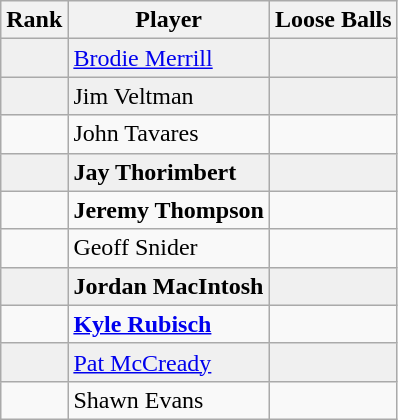<table class="wikitable">
<tr>
<th>Rank</th>
<th>Player</th>
<th>Loose Balls</th>
</tr>
<tr bgcolor="#f0f0f0">
<td></td>
<td><a href='#'>Brodie Merrill</a></td>
<td></td>
</tr>
<tr bgcolor="#f0f0f0">
<td></td>
<td>Jim Veltman</td>
<td></td>
</tr>
<tr>
<td></td>
<td>John Tavares</td>
<td></td>
</tr>
<tr bgcolor="#f0f0f0">
<td></td>
<td><strong>Jay Thorimbert</strong></td>
<td></td>
</tr>
<tr>
<td></td>
<td><strong>Jeremy Thompson</strong></td>
<td></td>
</tr>
<tr>
<td></td>
<td>Geoff Snider</td>
<td></td>
</tr>
<tr bgcolor="#f0f0f0">
<td></td>
<td><strong>Jordan MacIntosh</strong></td>
<td></td>
</tr>
<tr>
<td></td>
<td><strong><a href='#'>Kyle Rubisch</a></strong></td>
<td></td>
</tr>
<tr bgcolor="#f0f0f0">
<td></td>
<td><a href='#'>Pat McCready</a></td>
<td></td>
</tr>
<tr>
<td></td>
<td>Shawn Evans</td>
<td></td>
</tr>
</table>
